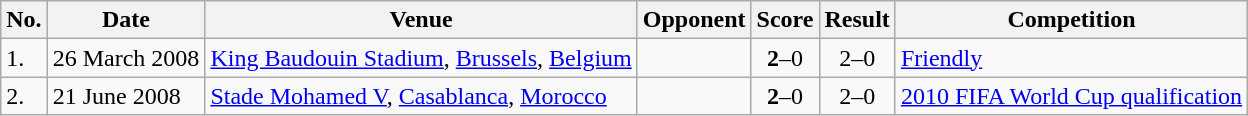<table class="wikitable">
<tr>
<th>No.</th>
<th>Date</th>
<th>Venue</th>
<th>Opponent</th>
<th>Score</th>
<th>Result</th>
<th>Competition</th>
</tr>
<tr>
<td>1.</td>
<td>26 March 2008</td>
<td><a href='#'>King Baudouin Stadium</a>, <a href='#'>Brussels</a>, <a href='#'>Belgium</a></td>
<td></td>
<td align=center><strong>2</strong>–0</td>
<td align=center>2–0</td>
<td><a href='#'>Friendly</a></td>
</tr>
<tr>
<td>2.</td>
<td>21 June 2008</td>
<td><a href='#'>Stade Mohamed V</a>, <a href='#'>Casablanca</a>, <a href='#'>Morocco</a></td>
<td></td>
<td align=center><strong>2</strong>–0</td>
<td align=center>2–0</td>
<td><a href='#'>2010 FIFA World Cup qualification</a></td>
</tr>
</table>
